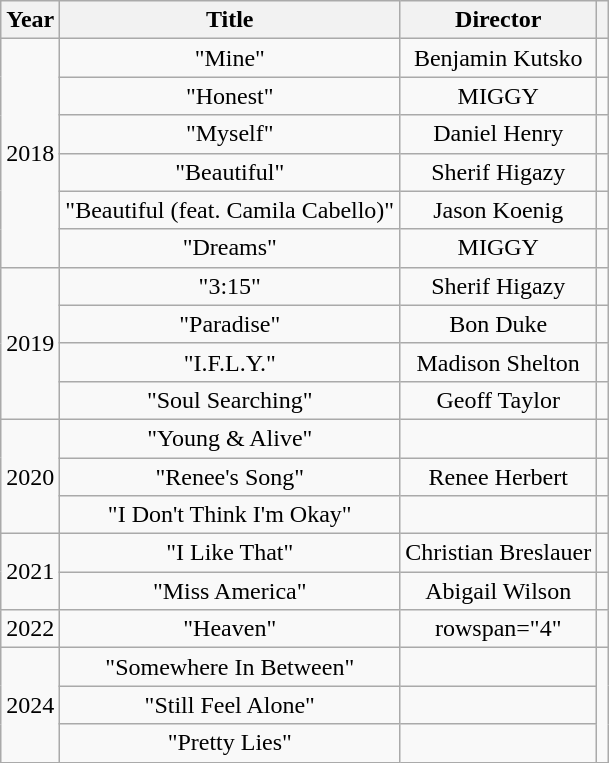<table class="wikitable plainrowheaders" style="text-align:center;">
<tr>
<th scope="col">Year</th>
<th scope="col">Title</th>
<th scope="col">Director</th>
<th scope="col"></th>
</tr>
<tr>
<td rowspan="6">2018</td>
<td>"Mine"</td>
<td>Benjamin Kutsko</td>
<td></td>
</tr>
<tr>
<td>"Honest"</td>
<td>MIGGY</td>
<td></td>
</tr>
<tr>
<td>"Myself"</td>
<td>Daniel Henry</td>
<td></td>
</tr>
<tr>
<td>"Beautiful"</td>
<td>Sherif Higazy</td>
<td></td>
</tr>
<tr>
<td>"Beautiful (feat. Camila Cabello)"</td>
<td>Jason Koenig</td>
<td></td>
</tr>
<tr>
<td>"Dreams"</td>
<td>MIGGY</td>
<td></td>
</tr>
<tr>
<td rowspan="4">2019</td>
<td>"3:15"</td>
<td>Sherif Higazy</td>
<td></td>
</tr>
<tr>
<td>"Paradise"</td>
<td>Bon Duke</td>
<td></td>
</tr>
<tr>
<td>"I.F.L.Y."</td>
<td>Madison Shelton</td>
<td></td>
</tr>
<tr>
<td>"Soul Searching"</td>
<td>Geoff Taylor</td>
<td></td>
</tr>
<tr>
<td rowspan="3">2020</td>
<td>"Young & Alive"</td>
<td></td>
<td></td>
</tr>
<tr>
<td>"Renee's Song"</td>
<td>Renee Herbert</td>
<td></td>
</tr>
<tr>
<td>"I Don't Think I'm Okay"</td>
<td></td>
<td></td>
</tr>
<tr>
<td rowspan="2">2021</td>
<td>"I Like That"</td>
<td>Christian Breslauer</td>
<td></td>
</tr>
<tr>
<td>"Miss America"</td>
<td>Abigail Wilson</td>
<td></td>
</tr>
<tr>
<td>2022</td>
<td>"Heaven"</td>
<td>rowspan="4" </td>
<td></td>
</tr>
<tr>
<td rowspan="3">2024</td>
<td>"Somewhere In Between"</td>
<td></td>
</tr>
<tr>
<td>"Still Feel Alone"</td>
<td></td>
</tr>
<tr>
<td>"Pretty Lies"</td>
<td></td>
</tr>
</table>
